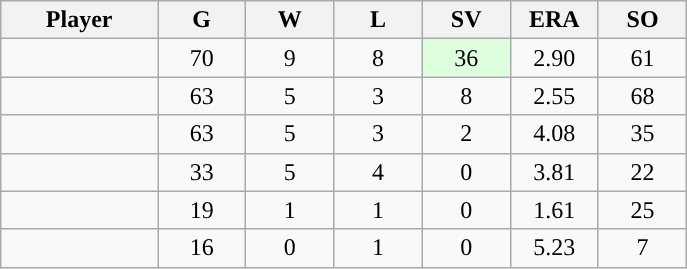<table class="wikitable sortable">
<tr>
<th bgcolor="#DDDDFF" width="16%">Player</th>
<th bgcolor="#DDDDFF" width="9%">G</th>
<th bgcolor="#DDDDFF" width="9%">W</th>
<th bgcolor="#DDDDFF" width="9%">L</th>
<th bgcolor="#DDDDFF" width="9%">SV</th>
<th bgcolor="#DDDDFF" width="9%">ERA</th>
<th bgcolor="#DDDDFF" width="9%">SO</th>
</tr>
<tr align="center">
<td></td>
<td>70</td>
<td>9</td>
<td>8</td>
<td style="background:#DDFFDD;">36</td>
<td>2.90</td>
<td>61</td>
</tr>
<tr align="center">
<td></td>
<td>63</td>
<td>5</td>
<td>3</td>
<td>8</td>
<td>2.55</td>
<td>68</td>
</tr>
<tr align="center">
<td></td>
<td>63</td>
<td>5</td>
<td>3</td>
<td>2</td>
<td>4.08</td>
<td>35</td>
</tr>
<tr align="center">
<td></td>
<td>33</td>
<td>5</td>
<td>4</td>
<td>0</td>
<td>3.81</td>
<td>22</td>
</tr>
<tr align="center">
<td></td>
<td>19</td>
<td>1</td>
<td>1</td>
<td>0</td>
<td>1.61</td>
<td>25</td>
</tr>
<tr align="center">
<td></td>
<td>16</td>
<td>0</td>
<td>1</td>
<td>0</td>
<td>5.23</td>
<td>7</td>
</tr>
</table>
